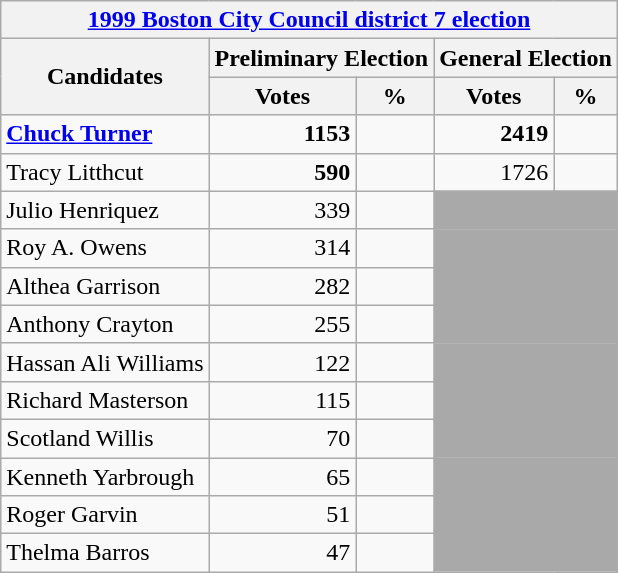<table class=wikitable>
<tr>
<th colspan=5><a href='#'>1999 Boston City Council district 7 election</a></th>
</tr>
<tr>
<th rowspan="2"><strong>Candidates</strong></th>
<th colspan=2><strong>Preliminary Election</strong></th>
<th colspan=2><strong>General Election</strong></th>
</tr>
<tr>
<th>Votes</th>
<th>%</th>
<th>Votes</th>
<th>%</th>
</tr>
<tr>
<td><strong><a href='#'>Chuck Turner</a></strong></td>
<td style="text-align:right;"><strong>1153</strong></td>
<td style="text-align:right;"><strong></strong></td>
<td style="text-align:right;"><strong>2419</strong></td>
<td style="text-align:right;"><strong></strong></td>
</tr>
<tr>
<td>Tracy Litthcut</td>
<td style="text-align:right;"><strong>590</strong></td>
<td style="text-align:right;"><strong></strong></td>
<td style="text-align:right;">1726</td>
<td style="text-align:right;"></td>
</tr>
<tr>
<td>Julio Henriquez</td>
<td style="text-align:right;">339</td>
<td style="text-align:right;"></td>
<td colspan="2" style="background:darkgrey;"> </td>
</tr>
<tr>
<td>Roy A. Owens</td>
<td style="text-align:right;">314</td>
<td style="text-align:right;"></td>
<td colspan="2" style="background:darkgrey;"> </td>
</tr>
<tr>
<td>Althea Garrison</td>
<td style="text-align:right;">282</td>
<td style="text-align:right;"></td>
<td colspan="2" style="background:darkgrey;"> </td>
</tr>
<tr>
<td>Anthony Crayton</td>
<td style="text-align:right;">255</td>
<td style="text-align:right;"></td>
<td colspan="2" style="background:darkgrey;"> </td>
</tr>
<tr>
<td>Hassan Ali Williams</td>
<td style="text-align:right;">122</td>
<td style="text-align:right;"></td>
<td colspan="2" style="background:darkgrey;"> </td>
</tr>
<tr>
<td>Richard Masterson</td>
<td style="text-align:right;">115</td>
<td style="text-align:right;"></td>
<td colspan="2" style="background:darkgrey;"> </td>
</tr>
<tr>
<td>Scotland Willis</td>
<td style="text-align:right;">70</td>
<td style="text-align:right;"></td>
<td colspan="2" style="background:darkgrey;"> </td>
</tr>
<tr>
<td>Kenneth Yarbrough</td>
<td style="text-align:right;">65</td>
<td style="text-align:right;"></td>
<td colspan="2" style="background:darkgrey;"> </td>
</tr>
<tr>
<td>Roger Garvin</td>
<td style="text-align:right;">51</td>
<td style="text-align:right;"></td>
<td colspan="2" style="background:darkgrey;"> </td>
</tr>
<tr>
<td>Thelma Barros</td>
<td style="text-align:right;">47</td>
<td style="text-align:right;"></td>
<td colspan="2" style="background:darkgrey;"> </td>
</tr>
</table>
